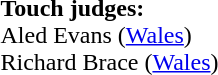<table style="width:100%">
<tr>
<td><br><strong>Touch judges:</strong>
<br>Aled Evans (<a href='#'>Wales</a>)
<br>Richard Brace (<a href='#'>Wales</a>)</td>
</tr>
</table>
